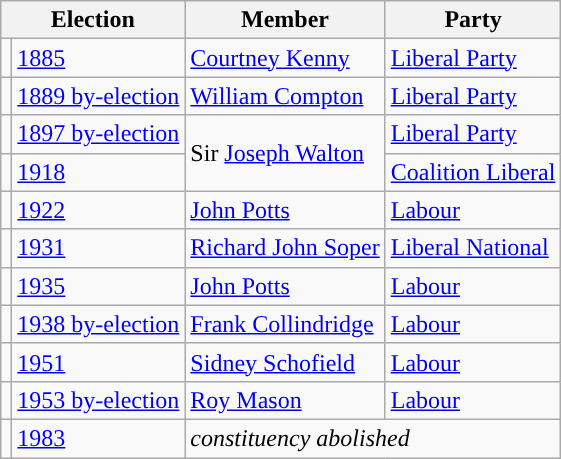<table class="wikitable">
<tr>
<th colspan="2">Election</th>
<th>Member</th>
<th>Party</th>
</tr>
<tr>
<td style="color:inherit;background-color: "></td>
<td><a href='#'>1885</a></td>
<td><a href='#'>Courtney Kenny</a></td>
<td><a href='#'>Liberal Party</a></td>
</tr>
<tr>
<td style="color:inherit;background-color: "></td>
<td><a href='#'>1889 by-election</a></td>
<td><a href='#'>William Compton</a></td>
<td><a href='#'>Liberal Party</a></td>
</tr>
<tr>
<td style="color:inherit;background-color: "></td>
<td><a href='#'>1897 by-election</a></td>
<td rowspan="2">Sir <a href='#'>Joseph Walton</a></td>
<td><a href='#'>Liberal Party</a></td>
</tr>
<tr>
<td style="color:inherit;background-color: "></td>
<td><a href='#'>1918</a></td>
<td><a href='#'>Coalition Liberal</a></td>
</tr>
<tr>
<td style="color:inherit;background-color: "></td>
<td><a href='#'>1922</a></td>
<td><a href='#'>John Potts</a></td>
<td><a href='#'>Labour</a></td>
</tr>
<tr>
<td style="color:inherit;background-color: "></td>
<td><a href='#'>1931</a></td>
<td><a href='#'>Richard John Soper</a></td>
<td><a href='#'>Liberal National</a></td>
</tr>
<tr>
<td style="color:inherit;background-color: "></td>
<td><a href='#'>1935</a></td>
<td><a href='#'>John Potts</a></td>
<td><a href='#'>Labour</a></td>
</tr>
<tr>
<td style="color:inherit;background-color: "></td>
<td><a href='#'>1938 by-election</a></td>
<td><a href='#'>Frank Collindridge</a></td>
<td><a href='#'>Labour</a></td>
</tr>
<tr>
<td style="color:inherit;background-color: "></td>
<td><a href='#'>1951</a></td>
<td><a href='#'>Sidney Schofield</a></td>
<td><a href='#'>Labour</a></td>
</tr>
<tr>
<td style="color:inherit;background-color: "></td>
<td><a href='#'>1953 by-election</a></td>
<td><a href='#'>Roy Mason</a></td>
<td><a href='#'>Labour</a></td>
</tr>
<tr>
<td></td>
<td><a href='#'>1983</a></td>
<td colspan="2"><em>constituency abolished</em></td>
</tr>
</table>
